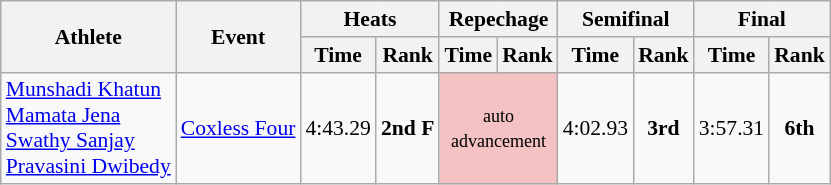<table class=wikitable style="font-size:90%">
<tr>
<th rowspan=2>Athlete</th>
<th rowspan=2>Event</th>
<th colspan=2>Heats</th>
<th colspan=2>Repechage</th>
<th colspan=2>Semifinal</th>
<th colspan=2>Final</th>
</tr>
<tr>
<th>Time</th>
<th>Rank</th>
<th>Time</th>
<th>Rank</th>
<th>Time</th>
<th>Rank</th>
<th>Time</th>
<th>Rank</th>
</tr>
<tr>
<td><a href='#'>Munshadi Khatun</a><br><a href='#'>Mamata Jena</a><br><a href='#'>Swathy Sanjay</a><br><a href='#'>Pravasini Dwibedy</a></td>
<td><a href='#'>Coxless Four</a></td>
<td align=center>4:43.29</td>
<td align=center><strong>2nd F</strong></td>
<td colspan="2" style="text-align:center; background:#f4c2c2;"><small>auto<br>advancement</small></td>
<td align=center>4:02.93</td>
<td align=center><strong>3rd</strong></td>
<td align=center>3:57.31</td>
<td align=center><strong>6th</strong></td>
</tr>
</table>
